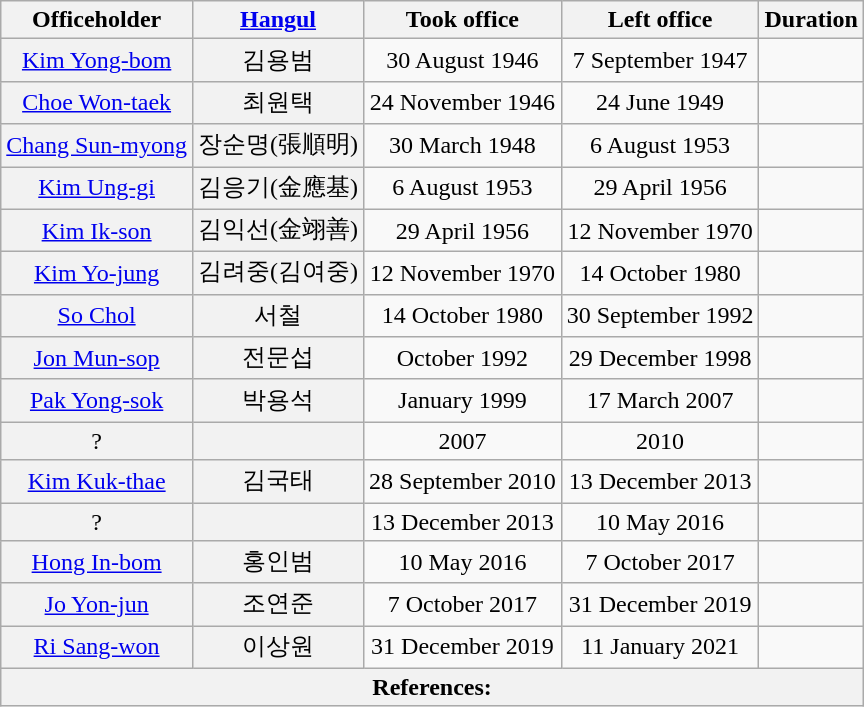<table class="wikitable sortable">
<tr>
<th scope="col">Officeholder</th>
<th class="unsortable"><a href='#'>Hangul</a></th>
<th scope="col">Took office</th>
<th scope="col">Left office</th>
<th scope="col">Duration</th>
</tr>
<tr>
<th align="center" scope="row" style="font-weight:normal;"><a href='#'>Kim Yong-bom</a></th>
<th align="center" scope="row" style="font-weight:normal;">김용범</th>
<td align="center">30 August 1946</td>
<td align="center">7 September 1947</td>
<td align="center"></td>
</tr>
<tr>
<th align="center" scope="row" style="font-weight:normal;"><a href='#'>Choe Won-taek</a></th>
<th align="center" scope="row" style="font-weight:normal;">최원택</th>
<td align="center">24 November 1946</td>
<td align="center">24 June 1949</td>
<td align="center"></td>
</tr>
<tr>
<th align="center" scope="row" style="font-weight:normal;"><a href='#'>Chang Sun-myong</a></th>
<th align="center" scope="row" style="font-weight:normal;">장순명(張順明)</th>
<td align="center">30 March 1948</td>
<td align="center">6 August 1953</td>
<td align="center"></td>
</tr>
<tr>
<th align="center" scope="row" style="font-weight:normal;"><a href='#'>Kim Ung-gi</a></th>
<th align="center" scope="row" style="font-weight:normal;">김응기(金應基)</th>
<td align="center">6 August 1953</td>
<td align="center">29 April 1956</td>
<td align="center"></td>
</tr>
<tr>
<th align="center" scope="row" style="font-weight:normal;"><a href='#'>Kim Ik-son</a></th>
<th align="center" scope="row" style="font-weight:normal;">김익선(金翊善)</th>
<td align="center">29 April 1956</td>
<td align="center">12 November 1970</td>
<td align="center"></td>
</tr>
<tr>
<th align="center" scope="row" style="font-weight:normal;"><a href='#'>Kim Yo-jung</a></th>
<th align="center" scope="row" style="font-weight:normal;">김려중(김여중)</th>
<td align="center">12 November 1970</td>
<td align="center">14 October 1980</td>
<td align="center"></td>
</tr>
<tr>
<th align="center" scope="row" style="font-weight:normal;"><a href='#'>So Chol</a></th>
<th align="center" scope="row" style="font-weight:normal;">서철</th>
<td align="center">14 October 1980</td>
<td align="center">30 September 1992</td>
<td align="center"></td>
</tr>
<tr>
<th align="center" scope="row" style="font-weight:normal;"><a href='#'>Jon Mun-sop</a></th>
<th align="center" scope="row" style="font-weight:normal;">전문섭</th>
<td align="center">October 1992</td>
<td align="center">29 December 1998</td>
<td align="center"></td>
</tr>
<tr>
<th align="center" scope="row" style="font-weight:normal;"><a href='#'>Pak Yong-sok</a></th>
<th align="center" scope="row" style="font-weight:normal;">박용석</th>
<td align="center">January 1999</td>
<td align="center">17 March 2007</td>
<td align="center"></td>
</tr>
<tr>
<th align="center" scope="row" style="font-weight:normal;">?</th>
<th align="center" scope="row" style="font-weight:normal;"></th>
<td align="center">2007</td>
<td align="center">2010</td>
<td align="center"></td>
</tr>
<tr>
<th align="center" scope="row" style="font-weight:normal;"><a href='#'>Kim Kuk-thae</a></th>
<th align="center" scope="row" style="font-weight:normal;">김국태</th>
<td align="center">28 September 2010</td>
<td align="center">13 December 2013</td>
<td align="center"></td>
</tr>
<tr>
<th align="center" scope="row" style="font-weight:normal;">?</th>
<th align="center" scope="row" style="font-weight:normal;"></th>
<td align="center">13 December 2013</td>
<td align="center">10 May 2016</td>
<td align="center"></td>
</tr>
<tr>
<th align="center" scope="row" style="font-weight:normal;"><a href='#'>Hong In-bom</a></th>
<th align="center" scope="row" style="font-weight:normal;">홍인범</th>
<td align="center">10 May 2016</td>
<td align="center">7 October 2017</td>
<td align="center"></td>
</tr>
<tr>
<th align="center" scope="row" style="font-weight:normal;"><a href='#'>Jo Yon-jun</a></th>
<th align="center" scope="row" style="font-weight:normal;">조연준</th>
<td align="center">7 October 2017</td>
<td align="center">31 December 2019</td>
<td align="center"></td>
</tr>
<tr>
<th align="center" scope="row" style="font-weight:normal;"><a href='#'>Ri Sang-won</a></th>
<th align="center" scope="row" style="font-weight:normal;">이상원</th>
<td align="center">31 December 2019</td>
<td align="center">11 January 2021</td>
<td align="center"></td>
</tr>
<tr>
<th colspan="7" unsortable><strong>References:</strong><br></th>
</tr>
</table>
